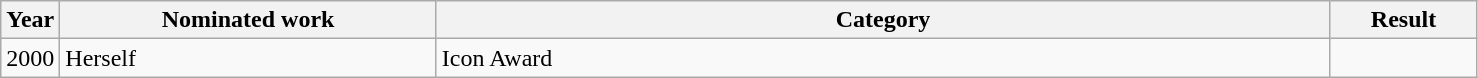<table class=wikitable>
<tr>
<th width=4%>Year</th>
<th width=25.5%>Nominated work</th>
<th width=60.5%>Category</th>
<th width=10%>Result</th>
</tr>
<tr>
<td>2000</td>
<td>Herself</td>
<td>Icon Award</td>
<td></td>
</tr>
</table>
